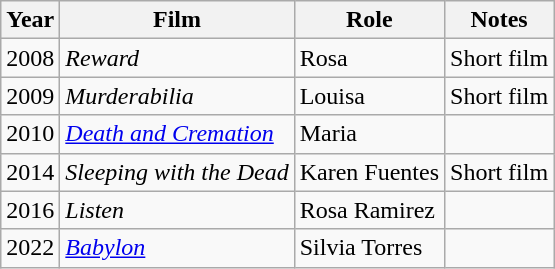<table class="wikitable">
<tr>
<th>Year</th>
<th>Film</th>
<th>Role</th>
<th>Notes</th>
</tr>
<tr>
<td>2008</td>
<td><em>Reward</em></td>
<td>Rosa</td>
<td>Short film</td>
</tr>
<tr>
<td>2009</td>
<td><em>Murderabilia</em></td>
<td>Louisa</td>
<td>Short film</td>
</tr>
<tr>
<td>2010</td>
<td><em><a href='#'>Death and Cremation</a></em></td>
<td>Maria</td>
<td></td>
</tr>
<tr>
<td>2014</td>
<td><em>Sleeping with the Dead</em></td>
<td>Karen Fuentes</td>
<td>Short film</td>
</tr>
<tr>
<td>2016</td>
<td><em>Listen</em></td>
<td>Rosa Ramirez</td>
<td></td>
</tr>
<tr>
<td>2022</td>
<td><em><a href='#'>Babylon</a></em></td>
<td>Silvia Torres</td>
<td></td>
</tr>
</table>
